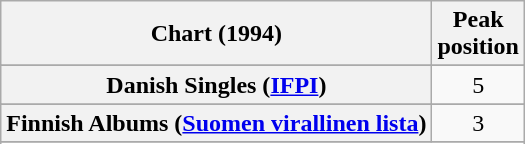<table class="wikitable sortable plainrowheaders" style="text-align:center">
<tr>
<th scope="col">Chart (1994)</th>
<th scope="col">Peak<br>position</th>
</tr>
<tr>
</tr>
<tr>
</tr>
<tr>
</tr>
<tr>
<th scope="row">Danish Singles (<a href='#'>IFPI</a>)</th>
<td align="center">5</td>
</tr>
<tr>
</tr>
<tr>
<th scope="row">Finnish Albums (<a href='#'>Suomen virallinen lista</a>)</th>
<td align="center">3</td>
</tr>
<tr>
</tr>
<tr>
</tr>
<tr>
</tr>
<tr>
</tr>
<tr>
</tr>
<tr>
</tr>
<tr>
</tr>
<tr>
</tr>
</table>
